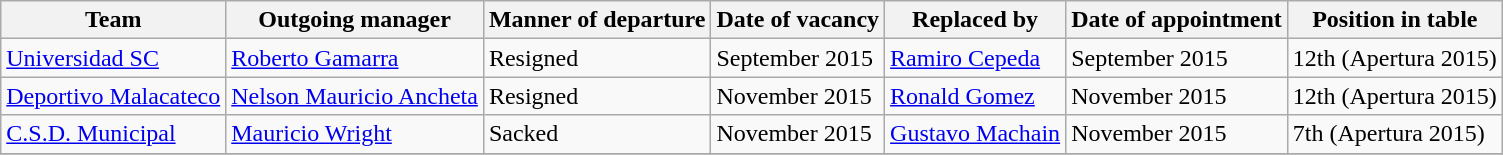<table class="wikitable">
<tr>
<th>Team</th>
<th>Outgoing manager</th>
<th>Manner of departure</th>
<th>Date of vacancy</th>
<th>Replaced by</th>
<th>Date of appointment</th>
<th>Position in table</th>
</tr>
<tr>
<td><a href='#'>Universidad SC</a></td>
<td> <a href='#'>Roberto Gamarra</a></td>
<td>Resigned</td>
<td>September 2015</td>
<td> <a href='#'>Ramiro Cepeda</a></td>
<td>September 2015</td>
<td>12th (Apertura 2015)</td>
</tr>
<tr>
<td><a href='#'>Deportivo Malacateco</a></td>
<td> <a href='#'>Nelson Mauricio Ancheta</a></td>
<td>Resigned</td>
<td>November 2015</td>
<td> <a href='#'>Ronald Gomez</a></td>
<td>November 2015</td>
<td>12th (Apertura 2015)</td>
</tr>
<tr>
<td><a href='#'>C.S.D. Municipal</a></td>
<td> <a href='#'>Mauricio Wright</a></td>
<td>Sacked</td>
<td>November 2015</td>
<td> <a href='#'>Gustavo Machain</a></td>
<td>November 2015</td>
<td>7th (Apertura 2015)</td>
</tr>
<tr>
</tr>
</table>
